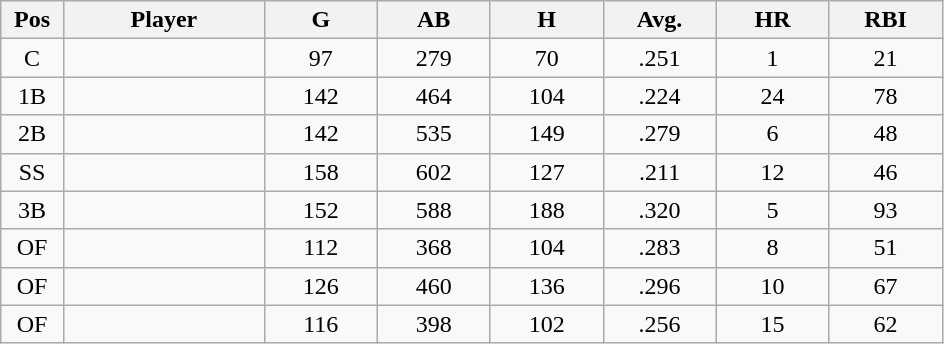<table class="wikitable sortable">
<tr>
<th bgcolor="#DDDDFF" width="5%">Pos</th>
<th bgcolor="#DDDDFF" width="16%">Player</th>
<th bgcolor="#DDDDFF" width="9%">G</th>
<th bgcolor="#DDDDFF" width="9%">AB</th>
<th bgcolor="#DDDDFF" width="9%">H</th>
<th bgcolor="#DDDDFF" width="9%">Avg.</th>
<th bgcolor="#DDDDFF" width="9%">HR</th>
<th bgcolor="#DDDDFF" width="9%">RBI</th>
</tr>
<tr align="center">
<td>C</td>
<td></td>
<td>97</td>
<td>279</td>
<td>70</td>
<td>.251</td>
<td>1</td>
<td>21</td>
</tr>
<tr align="center">
<td>1B</td>
<td></td>
<td>142</td>
<td>464</td>
<td>104</td>
<td>.224</td>
<td>24</td>
<td>78</td>
</tr>
<tr align="center">
<td>2B</td>
<td></td>
<td>142</td>
<td>535</td>
<td>149</td>
<td>.279</td>
<td>6</td>
<td>48</td>
</tr>
<tr align="center">
<td>SS</td>
<td></td>
<td>158</td>
<td>602</td>
<td>127</td>
<td>.211</td>
<td>12</td>
<td>46</td>
</tr>
<tr align="center">
<td>3B</td>
<td></td>
<td>152</td>
<td>588</td>
<td>188</td>
<td>.320</td>
<td>5</td>
<td>93</td>
</tr>
<tr align="center">
<td>OF</td>
<td></td>
<td>112</td>
<td>368</td>
<td>104</td>
<td>.283</td>
<td>8</td>
<td>51</td>
</tr>
<tr align="center">
<td>OF</td>
<td></td>
<td>126</td>
<td>460</td>
<td>136</td>
<td>.296</td>
<td>10</td>
<td>67</td>
</tr>
<tr align="center">
<td>OF</td>
<td></td>
<td>116</td>
<td>398</td>
<td>102</td>
<td>.256</td>
<td>15</td>
<td>62</td>
</tr>
</table>
